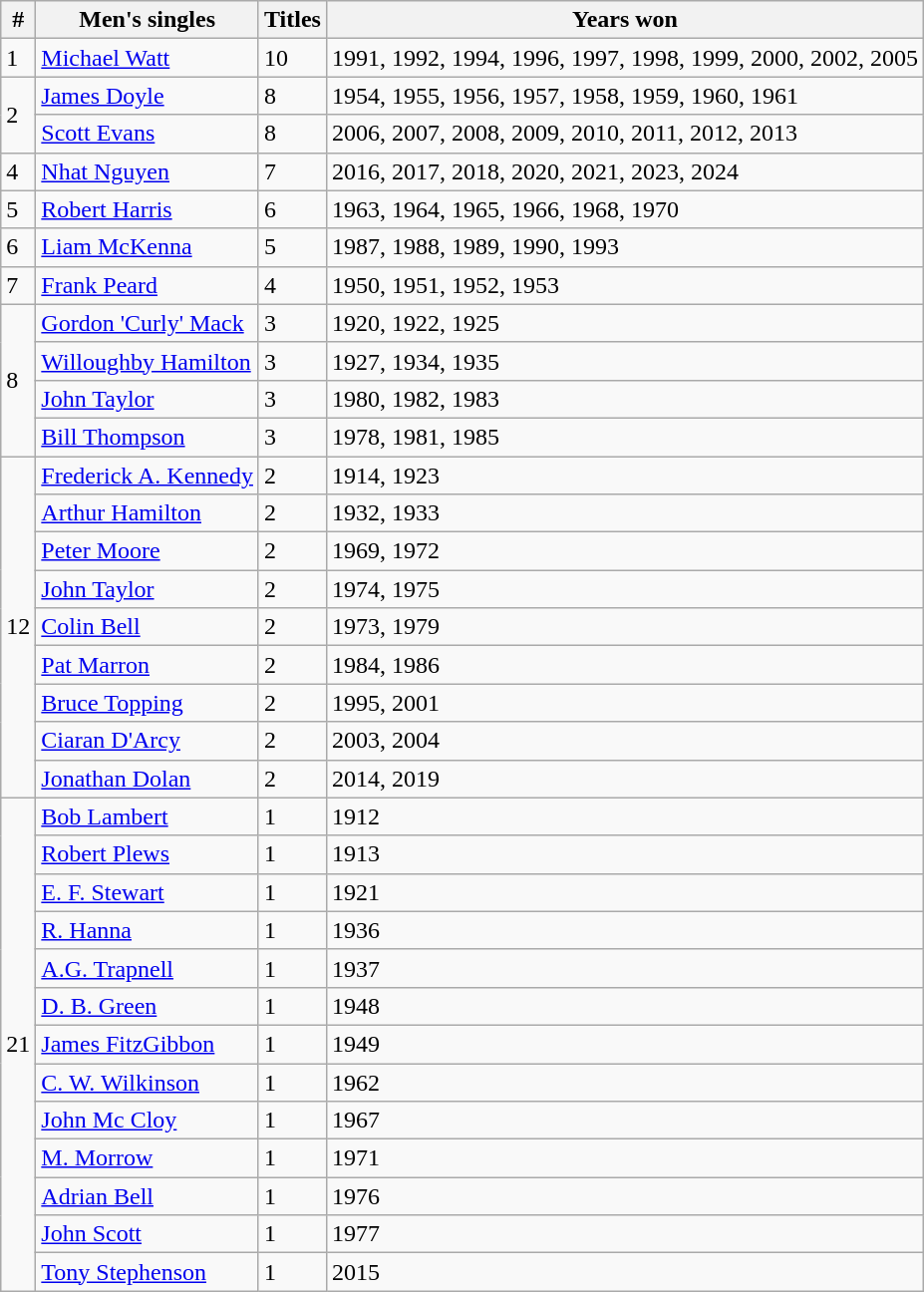<table class="wikitable sortable">
<tr>
<th>#</th>
<th>Men's singles</th>
<th>Titles</th>
<th>Years won</th>
</tr>
<tr>
<td>1</td>
<td><a href='#'>Michael Watt</a></td>
<td>10</td>
<td>1991, 1992, 1994, 1996, 1997, 1998, 1999, 2000, 2002, 2005</td>
</tr>
<tr>
<td rowspan="2">2</td>
<td><a href='#'>James Doyle</a></td>
<td>8</td>
<td>1954, 1955, 1956, 1957, 1958, 1959, 1960, 1961</td>
</tr>
<tr>
<td><a href='#'>Scott Evans</a></td>
<td>8</td>
<td>2006, 2007, 2008, 2009, 2010, 2011, 2012, 2013</td>
</tr>
<tr>
<td>4</td>
<td><a href='#'>Nhat Nguyen</a></td>
<td>7</td>
<td>2016, 2017, 2018, 2020, 2021, 2023, 2024</td>
</tr>
<tr>
<td>5</td>
<td><a href='#'>Robert Harris</a></td>
<td>6</td>
<td>1963, 1964, 1965, 1966, 1968, 1970</td>
</tr>
<tr>
<td>6</td>
<td><a href='#'>Liam McKenna</a></td>
<td>5</td>
<td>1987, 1988, 1989, 1990, 1993</td>
</tr>
<tr>
<td>7</td>
<td><a href='#'>Frank Peard</a></td>
<td>4</td>
<td>1950, 1951, 1952, 1953</td>
</tr>
<tr>
<td rowspan="4">8</td>
<td><a href='#'>Gordon 'Curly' Mack</a></td>
<td>3</td>
<td>1920, 1922, 1925</td>
</tr>
<tr>
<td><a href='#'>Willoughby Hamilton</a></td>
<td>3</td>
<td>1927, 1934, 1935</td>
</tr>
<tr>
<td><a href='#'>John Taylor</a></td>
<td>3</td>
<td>1980, 1982, 1983</td>
</tr>
<tr>
<td><a href='#'>Bill Thompson</a></td>
<td>3</td>
<td>1978, 1981, 1985</td>
</tr>
<tr>
<td rowspan="9">12</td>
<td><a href='#'>Frederick A. Kennedy</a></td>
<td>2</td>
<td>1914, 1923</td>
</tr>
<tr>
<td><a href='#'>Arthur Hamilton</a></td>
<td>2</td>
<td>1932, 1933</td>
</tr>
<tr>
<td><a href='#'>Peter Moore</a></td>
<td>2</td>
<td>1969, 1972</td>
</tr>
<tr>
<td><a href='#'>John Taylor</a></td>
<td>2</td>
<td>1974, 1975</td>
</tr>
<tr>
<td><a href='#'>Colin Bell</a></td>
<td>2</td>
<td>1973, 1979</td>
</tr>
<tr>
<td><a href='#'>Pat Marron</a></td>
<td>2</td>
<td>1984, 1986</td>
</tr>
<tr>
<td><a href='#'>Bruce Topping</a></td>
<td>2</td>
<td>1995, 2001</td>
</tr>
<tr>
<td><a href='#'>Ciaran D'Arcy</a></td>
<td>2</td>
<td>2003, 2004</td>
</tr>
<tr>
<td><a href='#'>Jonathan Dolan</a></td>
<td>2</td>
<td>2014, 2019</td>
</tr>
<tr>
<td rowspan="14">21</td>
<td><a href='#'>Bob Lambert</a></td>
<td>1</td>
<td>1912</td>
</tr>
<tr>
<td><a href='#'>Robert Plews</a></td>
<td>1</td>
<td>1913</td>
</tr>
<tr>
<td><a href='#'>E. F. Stewart</a></td>
<td>1</td>
<td>1921</td>
</tr>
<tr>
<td><a href='#'>R. Hanna</a></td>
<td>1</td>
<td>1936</td>
</tr>
<tr>
<td><a href='#'>A.G. Trapnell</a></td>
<td>1</td>
<td>1937</td>
</tr>
<tr>
<td><a href='#'>D. B. Green</a></td>
<td>1</td>
<td>1948</td>
</tr>
<tr>
<td><a href='#'>James FitzGibbon</a></td>
<td>1</td>
<td>1949</td>
</tr>
<tr>
<td><a href='#'>C. W. Wilkinson</a></td>
<td>1</td>
<td>1962</td>
</tr>
<tr>
<td><a href='#'>John Mc Cloy</a></td>
<td>1</td>
<td>1967</td>
</tr>
<tr>
<td><a href='#'>M. Morrow</a></td>
<td>1</td>
<td>1971</td>
</tr>
<tr>
<td><a href='#'>Adrian Bell</a></td>
<td>1</td>
<td>1976</td>
</tr>
<tr>
<td><a href='#'>John Scott</a></td>
<td>1</td>
<td>1977</td>
</tr>
<tr>
<td><a href='#'>Tony Stephenson</a></td>
<td>1</td>
<td>2015</td>
</tr>
</table>
